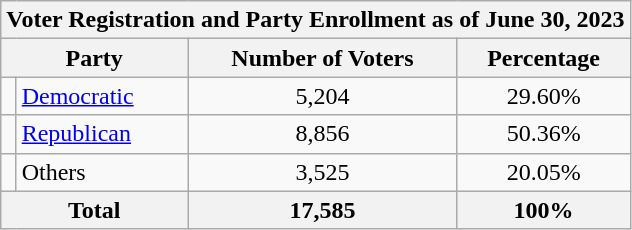<table class=wikitable>
<tr>
<th colspan = 6>Voter Registration and Party Enrollment as of June 30, 2023</th>
</tr>
<tr>
<th colspan = 2>Party</th>
<th>Number of Voters</th>
<th>Percentage</th>
</tr>
<tr>
<td></td>
<td><a href='#'>Democratic</a></td>
<td align = center>5,204</td>
<td align = center>29.60%</td>
</tr>
<tr>
<td></td>
<td><a href='#'>Republican</a></td>
<td align = center>8,856</td>
<td align = center>50.36%</td>
</tr>
<tr>
<td></td>
<td>Others</td>
<td align = center>3,525</td>
<td align = center>20.05%</td>
</tr>
<tr>
<th colspan = 2>Total</th>
<th align = center>17,585</th>
<th align = center>100%</th>
</tr>
</table>
